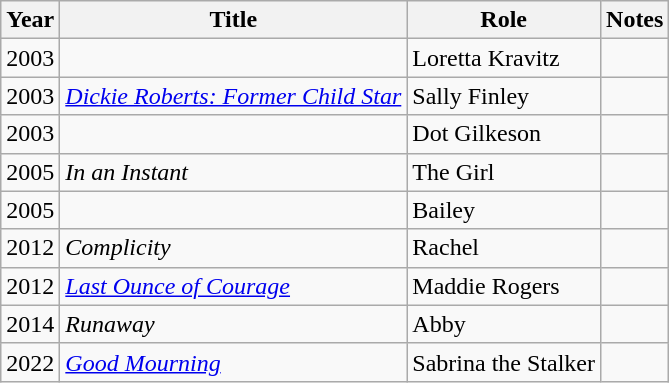<table class="wikitable sortable">
<tr>
<th>Year</th>
<th>Title</th>
<th>Role</th>
<th class="unsortable">Notes</th>
</tr>
<tr>
<td>2003</td>
<td><em></em></td>
<td>Loretta Kravitz</td>
<td></td>
</tr>
<tr>
<td>2003</td>
<td><em><a href='#'>Dickie Roberts: Former Child Star</a></em></td>
<td>Sally Finley</td>
<td></td>
</tr>
<tr>
<td>2003</td>
<td><em></em></td>
<td>Dot Gilkeson</td>
<td></td>
</tr>
<tr>
<td>2005</td>
<td><em>In an Instant</em></td>
<td>The Girl</td>
<td></td>
</tr>
<tr>
<td>2005</td>
<td><em></em></td>
<td>Bailey</td>
<td></td>
</tr>
<tr>
<td>2012</td>
<td><em>Complicity</em></td>
<td>Rachel</td>
<td></td>
</tr>
<tr>
<td>2012</td>
<td><em><a href='#'>Last Ounce of Courage</a></em></td>
<td>Maddie Rogers</td>
<td></td>
</tr>
<tr>
<td>2014</td>
<td><em>Runaway</em></td>
<td>Abby</td>
<td></td>
</tr>
<tr>
<td>2022</td>
<td><em><a href='#'>Good Mourning</a></em></td>
<td>Sabrina the Stalker</td>
<td></td>
</tr>
</table>
